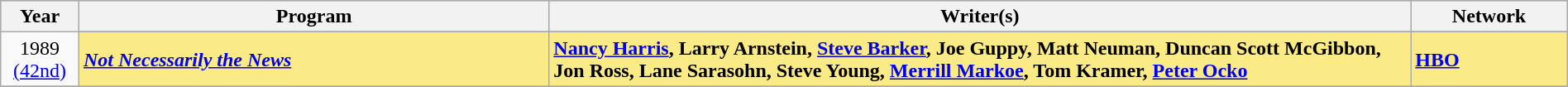<table class="wikitable" style="width:100%">
<tr bgcolor="#bebebe">
<th width="5%">Year</th>
<th width="30%">Program</th>
<th width="55%">Writer(s)</th>
<th width="10%">Network</th>
</tr>
<tr>
<td rowspan=2 style="text-align:center">1989<br><a href='#'>(42nd)</a><br></td>
</tr>
<tr style="background:#FAEB86">
<td><strong><em><a href='#'>Not Necessarily the News</a></em></strong></td>
<td><strong><a href='#'>Nancy Harris</a>, Larry Arnstein, <a href='#'>Steve Barker</a>, Joe Guppy, Matt Neuman, Duncan Scott McGibbon, Jon Ross, Lane Sarasohn, Steve Young, <a href='#'>Merrill Markoe</a>, Tom Kramer, <a href='#'>Peter Ocko</a></strong></td>
<td><strong><a href='#'>HBO</a></strong></td>
</tr>
<tr>
</tr>
</table>
